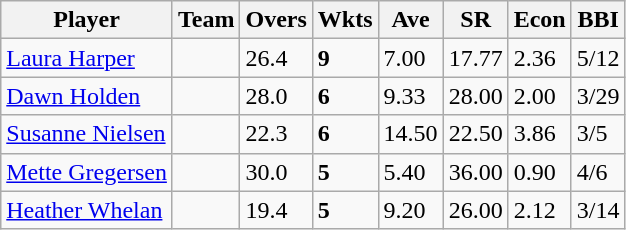<table class="wikitable">
<tr>
<th>Player</th>
<th>Team</th>
<th>Overs</th>
<th>Wkts</th>
<th>Ave</th>
<th>SR</th>
<th>Econ</th>
<th>BBI</th>
</tr>
<tr>
<td><a href='#'>Laura Harper</a></td>
<td></td>
<td>26.4</td>
<td><strong>9</strong></td>
<td>7.00</td>
<td>17.77</td>
<td>2.36</td>
<td>5/12</td>
</tr>
<tr>
<td><a href='#'>Dawn Holden</a></td>
<td></td>
<td>28.0</td>
<td><strong>6</strong></td>
<td>9.33</td>
<td>28.00</td>
<td>2.00</td>
<td>3/29</td>
</tr>
<tr>
<td><a href='#'>Susanne Nielsen</a></td>
<td></td>
<td>22.3</td>
<td><strong>6</strong></td>
<td>14.50</td>
<td>22.50</td>
<td>3.86</td>
<td>3/5</td>
</tr>
<tr>
<td><a href='#'>Mette Gregersen</a></td>
<td></td>
<td>30.0</td>
<td><strong>5</strong></td>
<td>5.40</td>
<td>36.00</td>
<td>0.90</td>
<td>4/6</td>
</tr>
<tr>
<td><a href='#'>Heather Whelan</a></td>
<td></td>
<td>19.4</td>
<td><strong>5</strong></td>
<td>9.20</td>
<td>26.00</td>
<td>2.12</td>
<td>3/14</td>
</tr>
</table>
